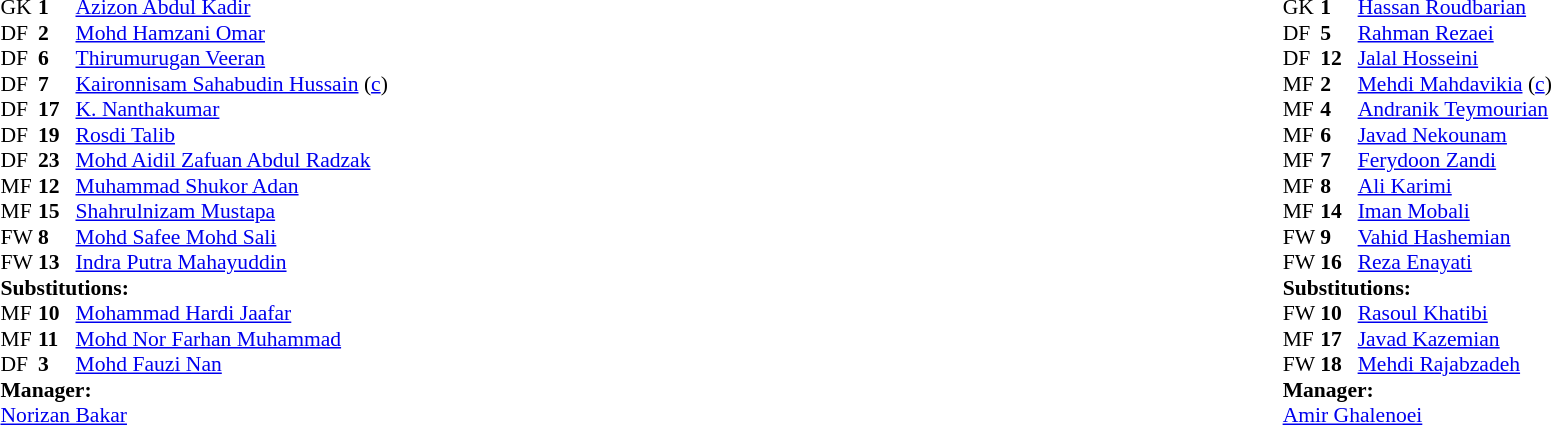<table width="100%">
<tr>
<td valign="top" width="50%"><br><table style="font-size: 90%" cellspacing="0" cellpadding="0">
<tr>
<th width="25"></th>
<th width="25"></th>
</tr>
<tr>
<td>GK</td>
<td><strong>1</strong></td>
<td><a href='#'>Azizon Abdul Kadir</a></td>
</tr>
<tr>
<td>DF</td>
<td><strong>2</strong></td>
<td><a href='#'>Mohd Hamzani Omar</a></td>
<td></td>
<td></td>
</tr>
<tr>
<td>DF</td>
<td><strong>6</strong></td>
<td><a href='#'>Thirumurugan Veeran</a></td>
</tr>
<tr>
<td>DF</td>
<td><strong>7</strong></td>
<td><a href='#'>Kaironnisam Sahabudin Hussain</a> (<a href='#'>c</a>)</td>
</tr>
<tr>
<td>DF</td>
<td><strong>17</strong></td>
<td><a href='#'>K. Nanthakumar</a></td>
</tr>
<tr>
<td>DF</td>
<td><strong>19</strong></td>
<td><a href='#'>Rosdi Talib</a></td>
</tr>
<tr>
<td>DF</td>
<td><strong>23</strong></td>
<td><a href='#'>Mohd Aidil Zafuan Abdul Radzak</a></td>
</tr>
<tr>
<td>MF</td>
<td><strong>12</strong></td>
<td><a href='#'>Muhammad Shukor Adan</a></td>
<td></td>
</tr>
<tr>
<td>MF</td>
<td><strong>15</strong></td>
<td><a href='#'>Shahrulnizam Mustapa</a></td>
<td></td>
<td></td>
</tr>
<tr>
<td>FW</td>
<td><strong>8</strong></td>
<td><a href='#'>Mohd Safee Mohd Sali</a></td>
<td></td>
<td></td>
</tr>
<tr>
<td>FW</td>
<td><strong>13</strong></td>
<td><a href='#'>Indra Putra Mahayuddin</a></td>
</tr>
<tr>
<td colspan=3><strong>Substitutions:</strong></td>
</tr>
<tr>
<td>MF</td>
<td><strong>10</strong></td>
<td><a href='#'>Mohammad Hardi Jaafar</a></td>
<td></td>
<td></td>
</tr>
<tr>
<td>MF</td>
<td><strong>11</strong></td>
<td><a href='#'>Mohd Nor Farhan Muhammad</a></td>
<td></td>
<td></td>
</tr>
<tr>
<td>DF</td>
<td><strong>3</strong></td>
<td><a href='#'>Mohd Fauzi Nan</a></td>
<td></td>
<td></td>
</tr>
<tr>
<td colspan=3><strong>Manager:</strong></td>
</tr>
<tr>
<td colspan=3><a href='#'>Norizan Bakar</a></td>
</tr>
</table>
</td>
<td valign="top" width="50%"><br><table style="font-size: 90%" cellspacing="0" cellpadding="0" align="center">
<tr>
<th width=25></th>
<th width=25></th>
</tr>
<tr>
<td>GK</td>
<td><strong>1</strong></td>
<td><a href='#'>Hassan Roudbarian</a></td>
</tr>
<tr>
<td>DF</td>
<td><strong>5</strong></td>
<td><a href='#'>Rahman Rezaei</a></td>
</tr>
<tr>
<td>DF</td>
<td><strong>12</strong></td>
<td><a href='#'>Jalal Hosseini</a></td>
</tr>
<tr>
<td>MF</td>
<td><strong>2</strong></td>
<td><a href='#'>Mehdi Mahdavikia</a> (<a href='#'>c</a>)</td>
</tr>
<tr>
<td>MF</td>
<td><strong>4</strong></td>
<td><a href='#'>Andranik Teymourian</a></td>
</tr>
<tr>
<td>MF</td>
<td><strong>6</strong></td>
<td><a href='#'>Javad Nekounam</a></td>
</tr>
<tr>
<td>MF</td>
<td><strong>7</strong></td>
<td><a href='#'>Ferydoon Zandi</a></td>
</tr>
<tr>
<td>MF</td>
<td><strong>8</strong></td>
<td><a href='#'>Ali Karimi</a></td>
</tr>
<tr>
<td>MF</td>
<td><strong>14</strong></td>
<td><a href='#'>Iman Mobali</a></td>
<td></td>
<td></td>
</tr>
<tr>
<td>FW</td>
<td><strong>9</strong></td>
<td><a href='#'>Vahid Hashemian</a></td>
<td></td>
<td></td>
</tr>
<tr>
<td>FW</td>
<td><strong>16</strong></td>
<td><a href='#'>Reza Enayati</a></td>
<td></td>
<td></td>
</tr>
<tr>
<td colspan=3><strong>Substitutions:</strong></td>
</tr>
<tr>
<td>FW</td>
<td><strong>10</strong></td>
<td><a href='#'>Rasoul Khatibi</a></td>
<td></td>
<td></td>
</tr>
<tr>
<td>MF</td>
<td><strong>17</strong></td>
<td><a href='#'>Javad Kazemian</a></td>
<td></td>
<td></td>
</tr>
<tr>
<td>FW</td>
<td><strong>18</strong></td>
<td><a href='#'>Mehdi Rajabzadeh</a></td>
<td></td>
<td></td>
</tr>
<tr>
<td colspan=3><strong>Manager:</strong></td>
</tr>
<tr>
<td colspan=4><a href='#'>Amir Ghalenoei</a></td>
</tr>
</table>
</td>
</tr>
</table>
